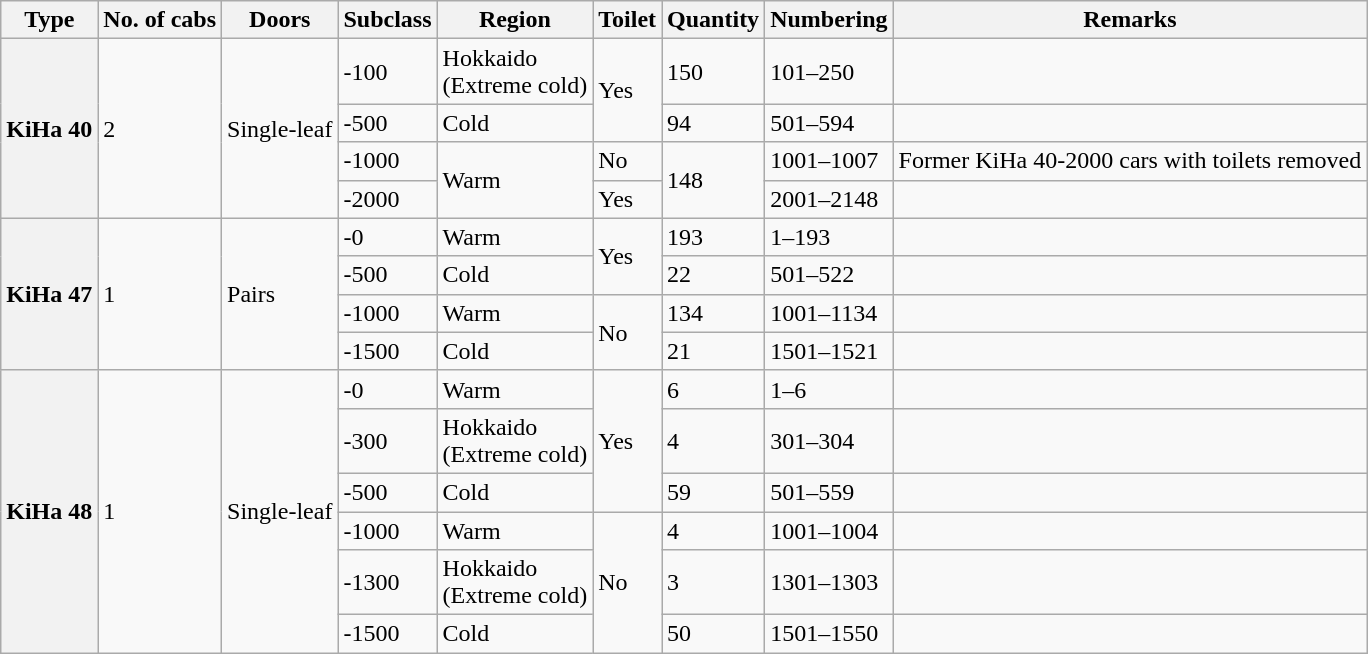<table class="wikitable">
<tr>
<th>Type</th>
<th>No. of cabs</th>
<th>Doors</th>
<th>Subclass</th>
<th>Region</th>
<th>Toilet</th>
<th>Quantity</th>
<th>Numbering</th>
<th>Remarks</th>
</tr>
<tr>
<th rowspan="4">KiHa 40</th>
<td rowspan="4">2</td>
<td rowspan="4">Single-leaf</td>
<td>-100</td>
<td>Hokkaido<br>(Extreme cold)</td>
<td rowspan="2">Yes</td>
<td>150</td>
<td>101–250</td>
<td></td>
</tr>
<tr>
<td>-500</td>
<td>Cold</td>
<td>94</td>
<td>501–594</td>
<td></td>
</tr>
<tr>
<td>-1000</td>
<td rowspan="2">Warm</td>
<td>No</td>
<td rowspan="2">148</td>
<td>1001–1007</td>
<td>Former KiHa 40-2000 cars with toilets removed</td>
</tr>
<tr>
<td>-2000</td>
<td>Yes</td>
<td>2001–2148</td>
<td></td>
</tr>
<tr>
<th rowspan="4">KiHa 47</th>
<td rowspan="4">1</td>
<td rowspan="4">Pairs</td>
<td>-0</td>
<td>Warm</td>
<td rowspan="2">Yes</td>
<td>193</td>
<td>1–193</td>
<td></td>
</tr>
<tr>
<td>-500</td>
<td>Cold</td>
<td>22</td>
<td>501–522</td>
<td></td>
</tr>
<tr>
<td>-1000</td>
<td>Warm</td>
<td rowspan="2">No</td>
<td>134</td>
<td>1001–1134</td>
<td></td>
</tr>
<tr>
<td>-1500</td>
<td>Cold</td>
<td>21</td>
<td>1501–1521</td>
<td></td>
</tr>
<tr>
<th rowspan="6">KiHa 48</th>
<td rowspan="6">1</td>
<td rowspan="6">Single-leaf</td>
<td>-0</td>
<td>Warm</td>
<td rowspan="3">Yes</td>
<td>6</td>
<td>1–6</td>
<td></td>
</tr>
<tr>
<td>-300</td>
<td>Hokkaido<br>(Extreme cold)</td>
<td>4</td>
<td>301–304</td>
<td></td>
</tr>
<tr>
<td>-500</td>
<td>Cold</td>
<td>59</td>
<td>501–559</td>
<td></td>
</tr>
<tr>
<td>-1000</td>
<td>Warm</td>
<td rowspan="3">No</td>
<td>4</td>
<td>1001–1004</td>
<td></td>
</tr>
<tr>
<td>-1300</td>
<td>Hokkaido<br>(Extreme cold)</td>
<td>3</td>
<td>1301–1303</td>
<td></td>
</tr>
<tr>
<td>-1500</td>
<td>Cold</td>
<td>50</td>
<td>1501–1550</td>
<td></td>
</tr>
</table>
